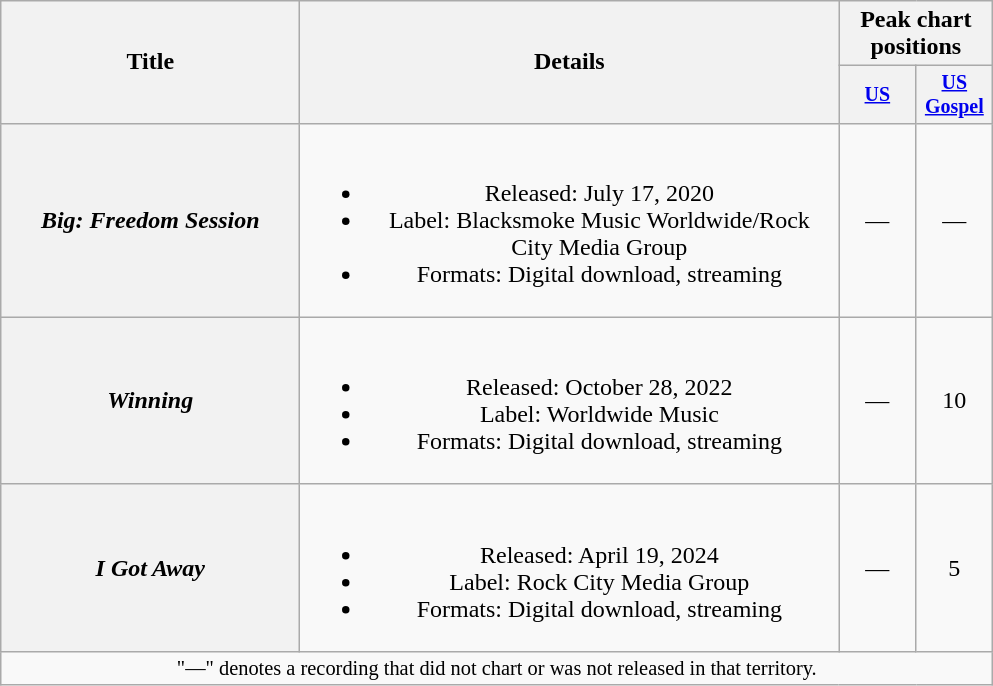<table class="wikitable plainrowheaders" style="text-align:center;">
<tr>
<th rowspan="2" scope="col" style="width:12em;">Title</th>
<th rowspan="2" scope="col" style="width:22em;">Details</th>
<th colspan="2">Peak chart positions</th>
</tr>
<tr style="font-size:smaller;">
<th scope="col" width="45"><a href='#'>US</a><br></th>
<th scope="col" width="45"><a href='#'>US<br>Gospel</a><br></th>
</tr>
<tr>
<th scope="row"><em>Big: Freedom Session</em></th>
<td><br><ul><li>Released: July 17, 2020</li><li>Label: Blacksmoke Music Worldwide/Rock City Media Group</li><li>Formats: Digital download, streaming</li></ul></td>
<td>—</td>
<td>—</td>
</tr>
<tr>
<th scope="row"><em>Winning</em></th>
<td><br><ul><li>Released: October 28, 2022</li><li>Label: Worldwide Music</li><li>Formats: Digital download, streaming</li></ul></td>
<td>—</td>
<td>10</td>
</tr>
<tr>
<th scope="row"><em>I Got Away</em></th>
<td><br><ul><li>Released: April 19, 2024</li><li>Label: Rock City Media Group</li><li>Formats: Digital download, streaming</li></ul></td>
<td>—</td>
<td>5</td>
</tr>
<tr>
<td colspan="13" style="font-size:85%">"—" denotes a recording that did not chart or was not released in that territory.</td>
</tr>
</table>
